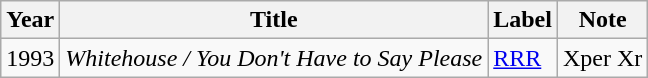<table class="wikitable">
<tr>
<th>Year</th>
<th>Title</th>
<th>Label</th>
<th>Note</th>
</tr>
<tr>
<td>1993</td>
<td><em>Whitehouse / You Don't Have to Say Please</em></td>
<td><a href='#'>RRR</a></td>
<td>Xper Xr</td>
</tr>
</table>
